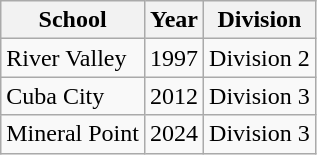<table class="wikitable">
<tr>
<th>School</th>
<th>Year</th>
<th>Division</th>
</tr>
<tr>
<td>River Valley</td>
<td>1997</td>
<td>Division 2</td>
</tr>
<tr>
<td>Cuba City</td>
<td>2012</td>
<td>Division 3</td>
</tr>
<tr>
<td>Mineral Point</td>
<td>2024</td>
<td>Division 3</td>
</tr>
</table>
